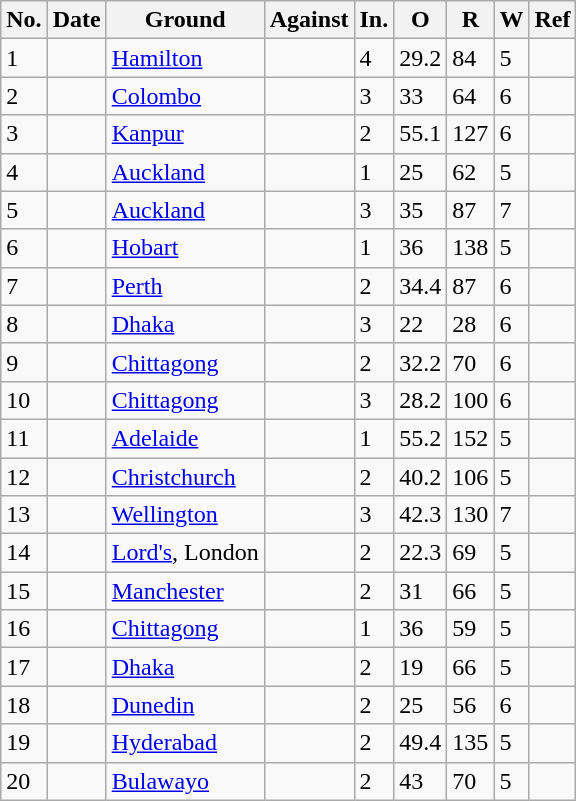<table class="wikitable sortable">
<tr>
<th>No.</th>
<th>Date</th>
<th>Ground</th>
<th>Against</th>
<th>In.</th>
<th>O</th>
<th>R</th>
<th>W</th>
<th>Ref</th>
</tr>
<tr>
<td>1</td>
<td></td>
<td><a href='#'>Hamilton</a></td>
<td></td>
<td>4</td>
<td>29.2</td>
<td>84</td>
<td>5</td>
<td></td>
</tr>
<tr>
<td>2</td>
<td></td>
<td><a href='#'>Colombo</a></td>
<td></td>
<td>3</td>
<td>33</td>
<td>64</td>
<td>6</td>
<td></td>
</tr>
<tr>
<td>3</td>
<td></td>
<td><a href='#'>Kanpur</a></td>
<td></td>
<td>2</td>
<td>55.1</td>
<td>127</td>
<td>6</td>
<td></td>
</tr>
<tr>
<td>4</td>
<td></td>
<td><a href='#'>Auckland</a></td>
<td></td>
<td>1</td>
<td>25</td>
<td>62</td>
<td>5</td>
<td></td>
</tr>
<tr>
<td>5</td>
<td></td>
<td><a href='#'>Auckland</a></td>
<td></td>
<td>3</td>
<td>35</td>
<td>87</td>
<td>7</td>
<td></td>
</tr>
<tr>
<td>6</td>
<td></td>
<td><a href='#'>Hobart</a></td>
<td></td>
<td>1</td>
<td>36</td>
<td>138</td>
<td>5</td>
<td></td>
</tr>
<tr>
<td>7</td>
<td></td>
<td><a href='#'>Perth</a></td>
<td></td>
<td>2</td>
<td>34.4</td>
<td>87</td>
<td>6</td>
<td></td>
</tr>
<tr>
<td>8</td>
<td></td>
<td><a href='#'>Dhaka</a></td>
<td></td>
<td>3</td>
<td>22</td>
<td>28</td>
<td>6</td>
<td></td>
</tr>
<tr>
<td>9</td>
<td></td>
<td><a href='#'>Chittagong</a></td>
<td></td>
<td>2</td>
<td>32.2</td>
<td>70</td>
<td>6</td>
<td></td>
</tr>
<tr>
<td>10</td>
<td></td>
<td><a href='#'>Chittagong</a></td>
<td></td>
<td>3</td>
<td>28.2</td>
<td>100</td>
<td>6</td>
<td></td>
</tr>
<tr>
<td>11</td>
<td></td>
<td><a href='#'>Adelaide</a></td>
<td></td>
<td>1</td>
<td>55.2</td>
<td>152</td>
<td>5</td>
<td></td>
</tr>
<tr>
<td>12</td>
<td></td>
<td><a href='#'>Christchurch</a></td>
<td></td>
<td>2</td>
<td>40.2</td>
<td>106</td>
<td>5</td>
<td></td>
</tr>
<tr>
<td>13</td>
<td></td>
<td><a href='#'>Wellington</a></td>
<td></td>
<td>3</td>
<td>42.3</td>
<td>130</td>
<td>7</td>
<td></td>
</tr>
<tr>
<td>14</td>
<td></td>
<td><a href='#'>Lord's</a>, London</td>
<td></td>
<td>2</td>
<td>22.3</td>
<td>69</td>
<td>5</td>
<td></td>
</tr>
<tr>
<td>15</td>
<td></td>
<td><a href='#'>Manchester</a></td>
<td></td>
<td>2</td>
<td>31</td>
<td>66</td>
<td>5</td>
<td></td>
</tr>
<tr>
<td>16</td>
<td></td>
<td><a href='#'>Chittagong</a></td>
<td></td>
<td>1</td>
<td>36</td>
<td>59</td>
<td>5</td>
<td></td>
</tr>
<tr>
<td>17</td>
<td></td>
<td><a href='#'>Dhaka</a></td>
<td></td>
<td>2</td>
<td>19</td>
<td>66</td>
<td>5</td>
<td></td>
</tr>
<tr>
<td>18</td>
<td></td>
<td><a href='#'>Dunedin</a></td>
<td></td>
<td>2</td>
<td>25</td>
<td>56</td>
<td>6</td>
<td></td>
</tr>
<tr>
<td>19</td>
<td></td>
<td><a href='#'>Hyderabad</a></td>
<td></td>
<td>2</td>
<td>49.4</td>
<td>135</td>
<td>5</td>
<td></td>
</tr>
<tr>
<td>20</td>
<td></td>
<td><a href='#'>Bulawayo</a></td>
<td></td>
<td>2</td>
<td>43</td>
<td>70</td>
<td>5</td>
<td></td>
</tr>
</table>
